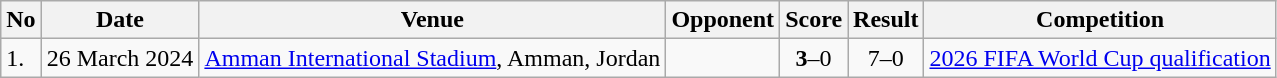<table class="wikitable" style="font-size:100%;">
<tr>
<th>No</th>
<th>Date</th>
<th>Venue</th>
<th>Opponent</th>
<th>Score</th>
<th>Result</th>
<th>Competition</th>
</tr>
<tr>
<td>1.</td>
<td>26 March 2024</td>
<td rowspan=1><a href='#'>Amman International Stadium</a>, Amman, Jordan</td>
<td rowspan=1></td>
<td align=center><strong>3</strong>–0</td>
<td align=center>7–0</td>
<td rowspan=1><a href='#'>2026 FIFA World Cup qualification</a></td>
</tr>
</table>
